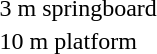<table>
<tr>
<td>3 m springboard</td>
<td></td>
<td></td>
<td></td>
</tr>
<tr>
<td>10 m platform</td>
<td></td>
<td></td>
<td></td>
</tr>
</table>
